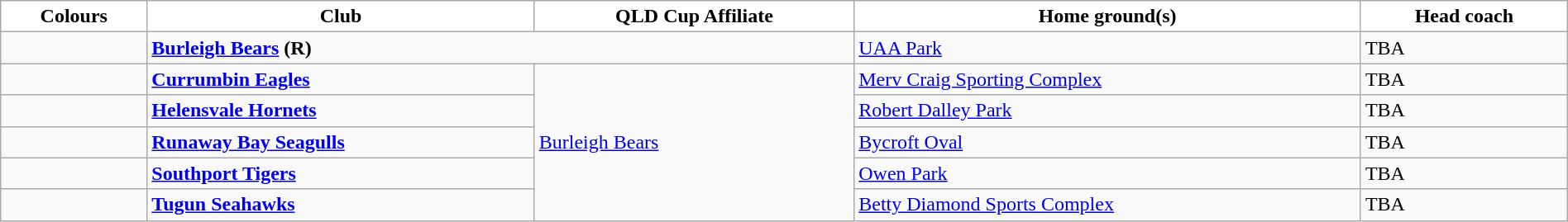<table class="wikitable" style="width:100%; text-align:left">
<tr>
<th style="background:white">Colours</th>
<th style="background:white">Club</th>
<th style="background:white">QLD Cup Affiliate</th>
<th style="background:white">Home ground(s)</th>
<th style="background:white">Head coach</th>
</tr>
<tr>
<td></td>
<td colspan="2"><strong><a href='#'>Burleigh Bears</a> (R)</strong></td>
<td><a href='#'>UAA Park</a></td>
<td>TBA</td>
</tr>
<tr>
<td></td>
<td><strong><a href='#'>Currumbin Eagles</a></strong></td>
<td rowspan="5"> <a href='#'>Burleigh Bears</a></td>
<td><a href='#'>Merv Craig Sporting Complex</a></td>
<td>TBA</td>
</tr>
<tr>
<td></td>
<td><strong><a href='#'>Helensvale Hornets</a></strong></td>
<td><a href='#'>Robert Dalley Park</a></td>
<td>TBA</td>
</tr>
<tr>
<td></td>
<td><strong><a href='#'>Runaway Bay Seagulls</a></strong></td>
<td><a href='#'>Bycroft Oval</a></td>
<td>TBA</td>
</tr>
<tr>
<td></td>
<td><strong><a href='#'>Southport Tigers</a></strong></td>
<td><a href='#'>Owen Park</a></td>
<td>TBA</td>
</tr>
<tr>
<td></td>
<td><strong><a href='#'>Tugun Seahawks</a></strong></td>
<td><a href='#'>Betty Diamond Sports Complex</a></td>
<td>TBA</td>
</tr>
</table>
